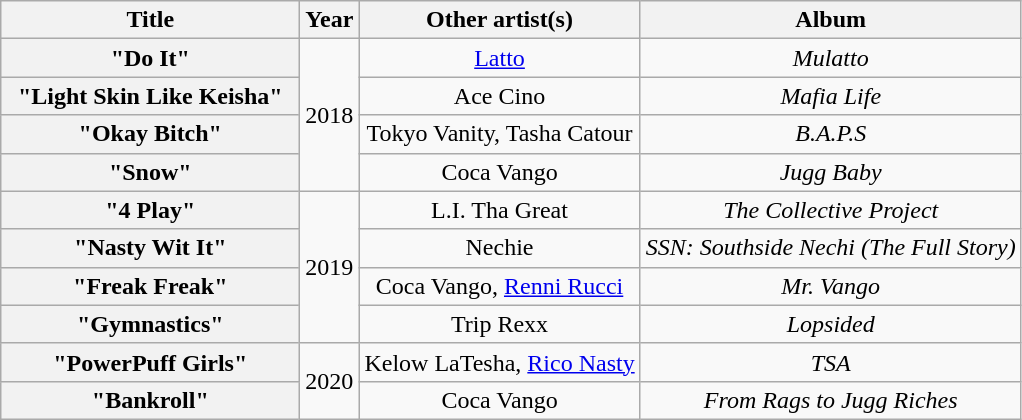<table class="wikitable plainrowheaders" style="text-align:center;">
<tr>
<th scope="col" style="width:12em;">Title</th>
<th scope="col">Year</th>
<th scope="col">Other artist(s)</th>
<th scope="col">Album</th>
</tr>
<tr>
<th scope="row">"Do It"</th>
<td rowspan="4">2018</td>
<td><a href='#'>Latto</a></td>
<td><em>Mulatto</em></td>
</tr>
<tr>
<th scope="row">"Light Skin Like Keisha"</th>
<td>Ace Cino</td>
<td><em>Mafia Life</em></td>
</tr>
<tr>
<th scope="row">"Okay Bitch"</th>
<td>Tokyo Vanity, Tasha Catour</td>
<td><em>B.A.P.S</em></td>
</tr>
<tr>
<th scope="row">"Snow"</th>
<td>Coca Vango</td>
<td><em>Jugg Baby</em></td>
</tr>
<tr>
<th scope="row">"4 Play"</th>
<td rowspan="4">2019</td>
<td>L.I. Tha Great</td>
<td><em>The Collective Project</em></td>
</tr>
<tr>
<th scope="row">"Nasty Wit It"</th>
<td>Nechie</td>
<td><em>SSN: Southside Nechi (The Full Story)</em></td>
</tr>
<tr>
<th scope="row">"Freak Freak"</th>
<td>Coca Vango, <a href='#'>Renni Rucci</a></td>
<td><em>Mr. Vango</em></td>
</tr>
<tr>
<th scope="row">"Gymnastics"</th>
<td>Trip Rexx</td>
<td><em>Lopsided</em></td>
</tr>
<tr>
<th scope="row">"PowerPuff Girls"</th>
<td rowspan="2">2020</td>
<td>Kelow LaTesha, <a href='#'>Rico Nasty</a></td>
<td><em>TSA</em></td>
</tr>
<tr>
<th scope="row">"Bankroll"</th>
<td>Coca Vango</td>
<td><em>From Rags to Jugg Riches</em></td>
</tr>
</table>
